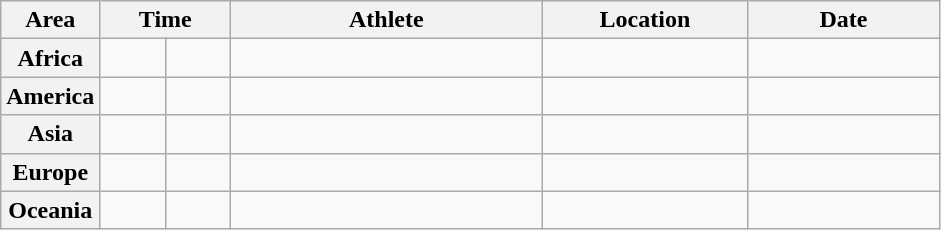<table class="wikitable">
<tr>
<th width="45">Area</th>
<th width="80" colspan="2">Time</th>
<th width="200">Athlete</th>
<th width="130">Location</th>
<th width="120">Date</th>
</tr>
<tr>
<th>Africa</th>
<td align="center"></td>
<td align="center"></td>
<td></td>
<td></td>
<td align="right"></td>
</tr>
<tr>
<th>America</th>
<td align="center"></td>
<td align="center"></td>
<td></td>
<td></td>
<td align="right"></td>
</tr>
<tr>
<th>Asia</th>
<td align="center"></td>
<td align="center"></td>
<td></td>
<td></td>
<td align="right"></td>
</tr>
<tr>
<th>Europe</th>
<td align="center"></td>
<td align="center"></td>
<td></td>
<td></td>
<td align="right"></td>
</tr>
<tr>
<th>Oceania</th>
<td align="center"></td>
<td align="center"></td>
<td></td>
<td></td>
<td align="right"></td>
</tr>
</table>
